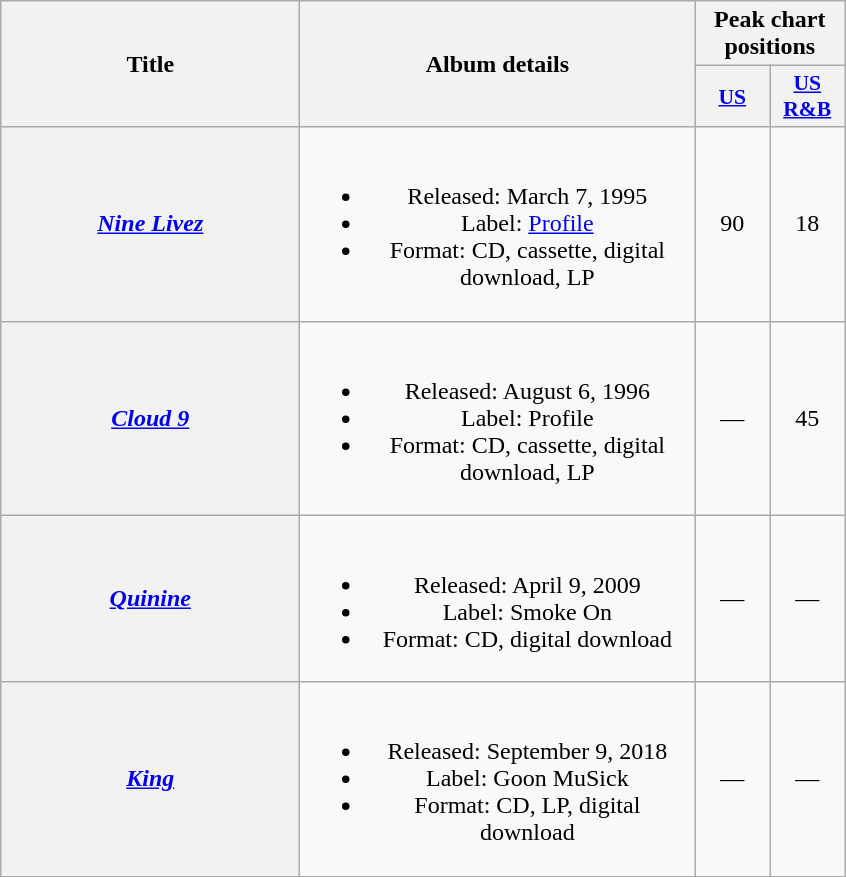<table class="wikitable plainrowheaders" style="text-align:center;">
<tr>
<th rowspan="2" scope="col" style="width:12em;">Title</th>
<th rowspan="2" scope="col" style="width:16em;">Album details</th>
<th colspan="2" scope="col">Peak chart positions</th>
</tr>
<tr>
<th scope="col" style="width:3em;font-size:90%;"><a href='#'>US</a></th>
<th scope="col" style="width:3em;font-size:90%;"><a href='#'>US R&B</a></th>
</tr>
<tr>
<th scope="row"><em><a href='#'>Nine Livez</a></em></th>
<td><br><ul><li>Released: March 7, 1995</li><li>Label: <a href='#'>Profile</a></li><li>Format: CD, cassette, digital download, LP</li></ul></td>
<td>90</td>
<td>18</td>
</tr>
<tr>
<th scope="row"><em><a href='#'>Cloud 9</a></em></th>
<td><br><ul><li>Released: August 6, 1996</li><li>Label: Profile</li><li>Format: CD, cassette, digital download, LP</li></ul></td>
<td>—</td>
<td>45</td>
</tr>
<tr>
<th scope="row"><em><a href='#'>Quinine</a></em></th>
<td><br><ul><li>Released: April 9, 2009</li><li>Label: Smoke On</li><li>Format: CD, digital download</li></ul></td>
<td>—</td>
<td>—</td>
</tr>
<tr>
<th scope="row"><em><a href='#'>King</a></em></th>
<td><br><ul><li>Released: September 9, 2018</li><li>Label: Goon MuSick</li><li>Format: CD, LP, digital download</li></ul></td>
<td>—</td>
<td>—</td>
</tr>
</table>
